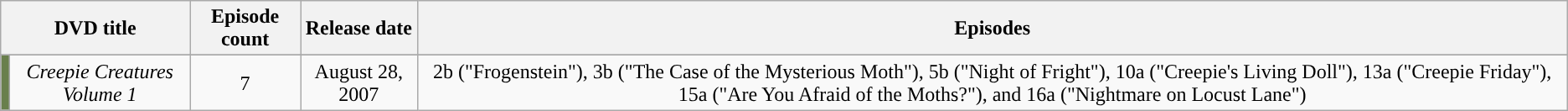<table class="wikitable" style="text-align: center;">
<tr>
<th colspan=2>DVD title</th>
<th>Episode count</th>
<th>Release date</th>
<th>Episodes</th>
</tr>
<tr>
</tr>
<tr>
<td style="background:#697f4c"></td>
<td><em>Creepie Creatures Volume 1</em></td>
<td>7</td>
<td>August 28, 2007</td>
<td>2b ("Frogenstein"), 3b ("The Case of the Mysterious Moth"), 5b ("Night of Fright"), 10a ("Creepie's Living Doll"), 13a ("Creepie Friday"), 15a ("Are You Afraid of the Moths?"), and 16a ("Nightmare on Locust Lane")</td>
</tr>
</table>
